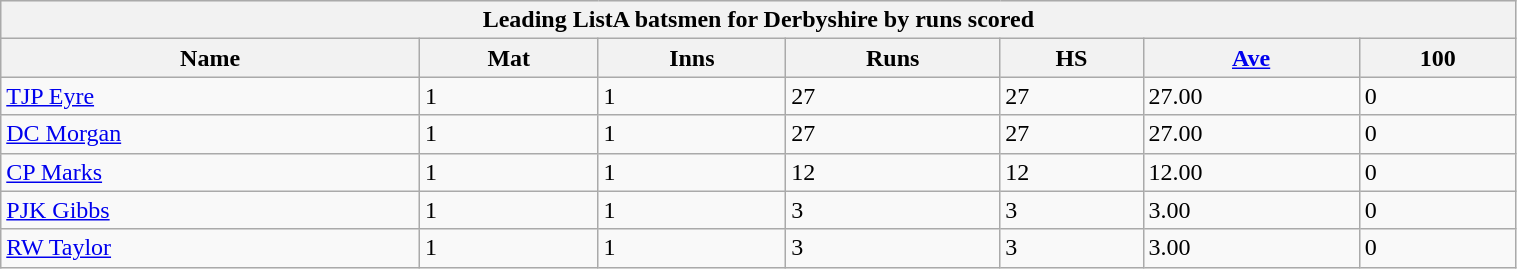<table class="wikitable" width="80%">
<tr bgcolor="#efefef">
<th colspan=7>Leading ListA batsmen for Derbyshire by runs scored</th>
</tr>
<tr bgcolor="#efefef">
<th>Name</th>
<th>Mat</th>
<th>Inns</th>
<th>Runs</th>
<th>HS</th>
<th><a href='#'>Ave</a></th>
<th>100</th>
</tr>
<tr>
<td><a href='#'>TJP Eyre</a></td>
<td>1</td>
<td>1</td>
<td>27</td>
<td>27</td>
<td>27.00</td>
<td>0</td>
</tr>
<tr>
<td><a href='#'>DC Morgan</a></td>
<td>1</td>
<td>1</td>
<td>27</td>
<td>27</td>
<td>27.00</td>
<td>0</td>
</tr>
<tr>
<td><a href='#'>CP Marks</a></td>
<td>1</td>
<td>1</td>
<td>12</td>
<td>12</td>
<td>12.00</td>
<td>0</td>
</tr>
<tr>
<td><a href='#'>PJK Gibbs</a></td>
<td>1</td>
<td>1</td>
<td>3</td>
<td>3</td>
<td>3.00</td>
<td>0</td>
</tr>
<tr>
<td><a href='#'>RW Taylor</a></td>
<td>1</td>
<td>1</td>
<td>3</td>
<td>3</td>
<td>3.00</td>
<td>0</td>
</tr>
</table>
